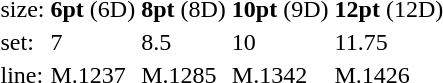<table style="margin-left:40px;">
<tr>
<td>size:</td>
<td><strong>6pt</strong> (6D)</td>
<td><strong>8pt</strong> (8D)</td>
<td><strong>10pt</strong> (9D)</td>
<td><strong>12pt</strong> (12D)</td>
</tr>
<tr>
<td>set:</td>
<td>7</td>
<td>8.5</td>
<td>10</td>
<td>11.75</td>
</tr>
<tr>
<td>line:</td>
<td>M.1237</td>
<td>M.1285</td>
<td>M.1342</td>
<td>M.1426</td>
</tr>
</table>
